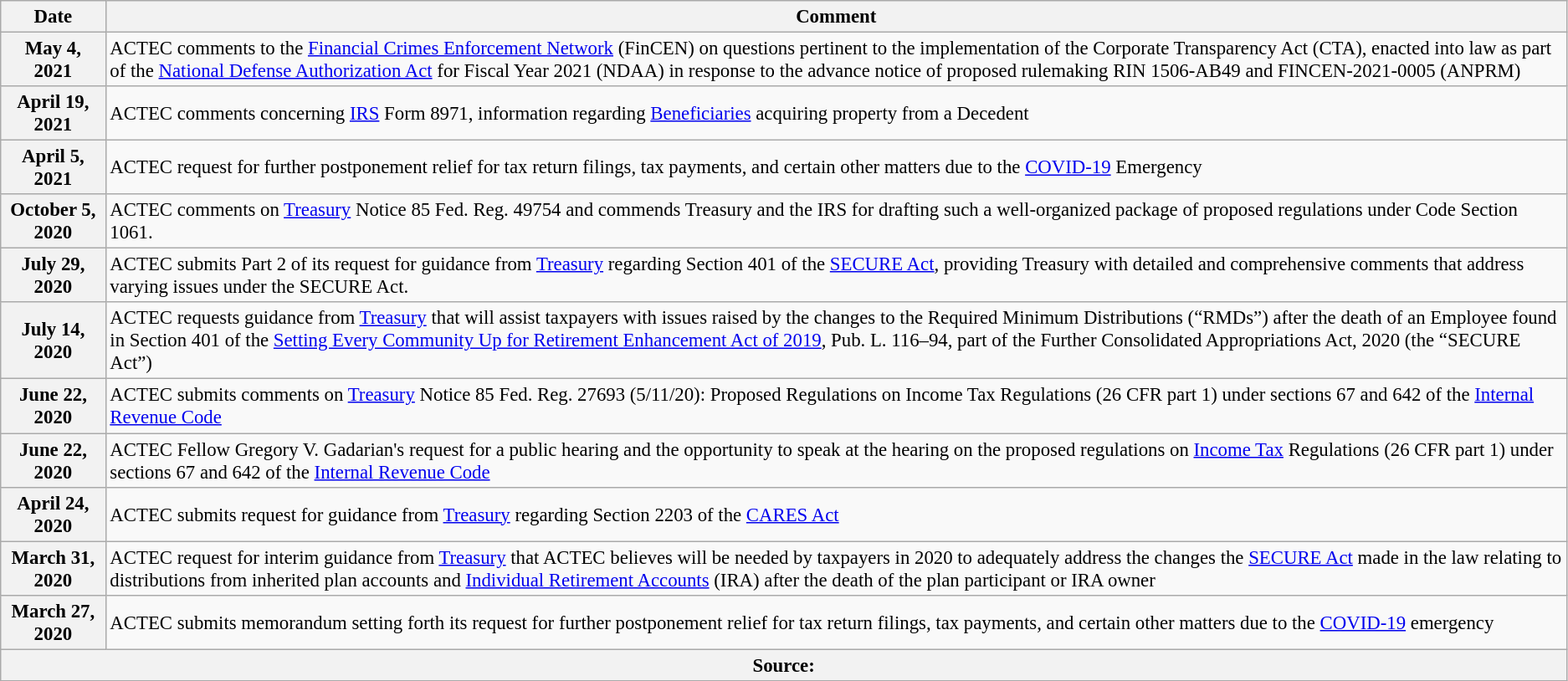<table class="wikitable" style="font-size: 95%;">
<tr>
<th>Date</th>
<th>Comment</th>
</tr>
<tr>
<th>May 4, 2021</th>
<td>ACTEC comments to the <a href='#'>Financial Crimes Enforcement Network</a> (FinCEN) on questions pertinent to the implementation of the Corporate Transparency Act (CTA), enacted into law as part of the <a href='#'>National Defense Authorization Act</a> for Fiscal Year 2021 (NDAA) in response to the advance notice of proposed rulemaking RIN 1506-AB49 and FINCEN-2021-0005 (ANPRM) </td>
</tr>
<tr>
<th>April 19, 2021</th>
<td>ACTEC comments concerning <a href='#'>IRS</a> Form 8971, information regarding <a href='#'>Beneficiaries</a> acquiring property from a Decedent </td>
</tr>
<tr>
<th>April 5, 2021</th>
<td>ACTEC request for further postponement relief for tax return filings, tax payments, and certain other matters due to the <a href='#'>COVID-19</a> Emergency </td>
</tr>
<tr>
<th>October 5, 2020</th>
<td>ACTEC comments on <a href='#'>Treasury</a> Notice 85 Fed. Reg. 49754 and commends Treasury and the IRS for drafting such a well-organized package of proposed regulations under Code Section 1061.</td>
</tr>
<tr>
<th>July 29, 2020</th>
<td>ACTEC submits Part 2 of its request for guidance from <a href='#'>Treasury</a> regarding Section 401 of the <a href='#'>SECURE Act</a>, providing Treasury with detailed and comprehensive comments that address varying issues under the SECURE Act.</td>
</tr>
<tr>
<th>July 14, 2020</th>
<td>ACTEC requests guidance from <a href='#'>Treasury</a> that will assist taxpayers with issues raised by the changes to the Required Minimum Distributions (“RMDs”) after the death of an Employee found in Section 401 of the <a href='#'>Setting Every Community Up for Retirement Enhancement Act of 2019</a>, Pub. L. 116–94, part of the Further Consolidated Appropriations Act, 2020 (the “SECURE Act”) </td>
</tr>
<tr>
<th>June 22, 2020</th>
<td>ACTEC submits comments on <a href='#'>Treasury</a> Notice 85 Fed. Reg. 27693 (5/11/20): Proposed Regulations on Income Tax Regulations (26 CFR part 1) under sections 67 and 642 of the <a href='#'>Internal Revenue Code</a></td>
</tr>
<tr>
<th>June 22, 2020</th>
<td>ACTEC Fellow Gregory V. Gadarian's request for a public hearing and the opportunity to speak at the hearing on the proposed regulations on <a href='#'>Income Tax</a> Regulations (26 CFR part 1) under sections 67 and 642 of the <a href='#'>Internal Revenue Code</a></td>
</tr>
<tr>
<th>April 24, 2020</th>
<td>ACTEC submits request for guidance from <a href='#'>Treasury</a> regarding Section 2203 of the <a href='#'>CARES Act</a></td>
</tr>
<tr>
<th>March 31, 2020</th>
<td>ACTEC request for interim guidance from <a href='#'>Treasury</a> that ACTEC believes will be needed by taxpayers in 2020 to adequately address the changes the <a href='#'>SECURE Act</a> made in the law relating to distributions from inherited plan accounts and <a href='#'>Individual Retirement Accounts</a> (IRA) after the death of the plan participant or IRA owner </td>
</tr>
<tr>
<th>March 27, 2020</th>
<td>ACTEC submits memorandum setting forth its request for further postponement relief for tax return filings, tax payments, and certain other matters due to the <a href='#'>COVID-19</a> emergency</td>
</tr>
<tr>
<th colspan=2>Source: </th>
</tr>
</table>
